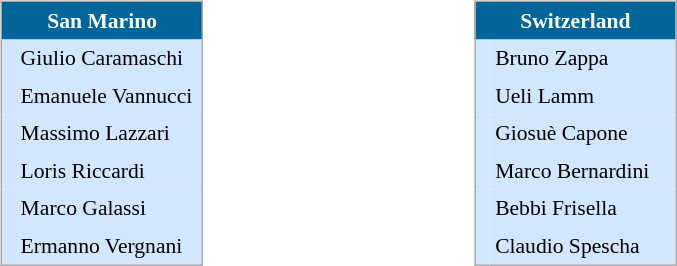<table width="100%" align=center>
<tr>
<td valign="top" width="22%"><br><table align=center cellpadding="4" cellspacing="0" style="background: #f9f9f9; border: 1px #aaa solid; border-collapse: collapse; font-size: 90%;" width=135>
<tr align=center style="background:#006699; color:white;">
<th width=100% colspan=2> San Marino</th>
</tr>
<tr align=left style="background:#D0E7FF;">
<td></td>
<td>Giulio Caramaschi</td>
</tr>
<tr align=left style="background:#D0E7FF;">
<td></td>
<td>Emanuele Vannucci</td>
</tr>
<tr align=left style="background:#D0E7FF;">
<td></td>
<td>Massimo Lazzari</td>
</tr>
<tr align=left style="background:#D0E7FF;">
<td></td>
<td>Loris Riccardi</td>
</tr>
<tr align=left style="background:#D0E7FF;">
<td></td>
<td>Marco Galassi</td>
</tr>
<tr align=left style="background:#D0E7FF;">
<td></td>
<td>Ermanno Vergnani</td>
</tr>
</table>
</td>
<td valign="top" width="22%"><br><table align=center cellpadding="4" cellspacing="0" style="background: #f9f9f9; border: 1px #aaa solid; border-collapse: collapse; font-size: 90%;" width=135>
<tr align=center style="background:#006699; color:white;">
<th width=100% colspan=2> Switzerland</th>
</tr>
<tr align=left style="background:#D0E7FF;">
<td></td>
<td>Bruno Zappa</td>
</tr>
<tr align=left style="background:#D0E7FF;">
<td></td>
<td>Ueli Lamm</td>
</tr>
<tr align=left style="background:#D0E7FF;">
<td></td>
<td>Giosuè Capone</td>
</tr>
<tr align=left style="background:#D0E7FF;">
<td></td>
<td>Marco Bernardini</td>
</tr>
<tr align=left style="background:#D0E7FF;">
<td></td>
<td>Bebbi Frisella</td>
</tr>
<tr align=left style="background:#D0E7FF;">
<td></td>
<td>Claudio Spescha</td>
</tr>
</table>
</td>
<td valign="top" width="22%"><br> </td>
<td valign="top" width="22%"><br> </td>
</tr>
</table>
